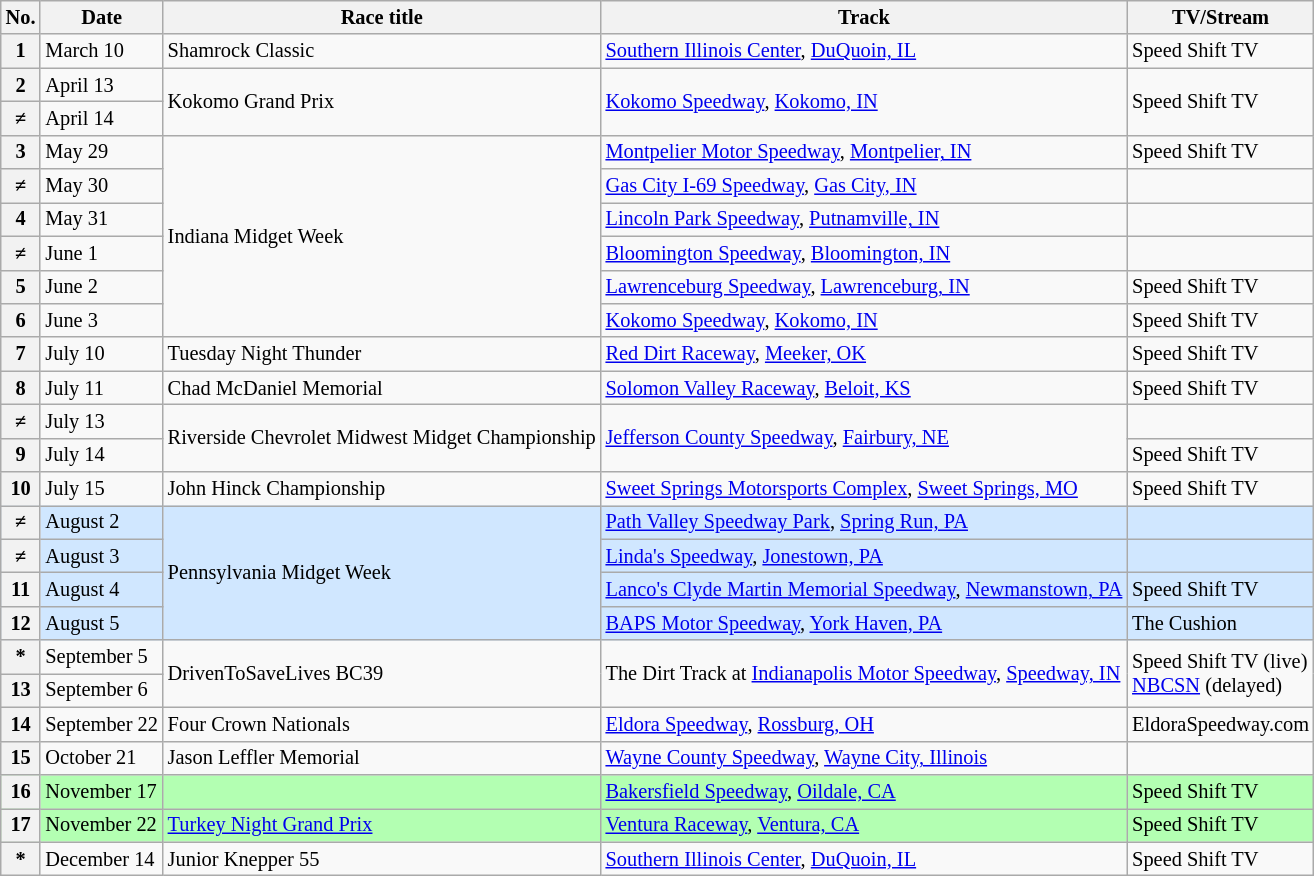<table class="wikitable" style="font-size:85%;">
<tr>
<th>No.</th>
<th>Date</th>
<th>Race title</th>
<th>Track</th>
<th>TV/Stream</th>
</tr>
<tr>
<th>1</th>
<td>March 10</td>
<td>Shamrock Classic</td>
<td><a href='#'>Southern Illinois Center</a>, <a href='#'>DuQuoin, IL</a></td>
<td>Speed Shift TV</td>
</tr>
<tr>
<th>2</th>
<td>April 13</td>
<td rowspan=2>Kokomo Grand Prix</td>
<td rowspan=2><a href='#'>Kokomo Speedway</a>, <a href='#'>Kokomo, IN</a></td>
<td rowspan=2>Speed Shift TV</td>
</tr>
<tr>
<th>≠</th>
<td>April 14</td>
</tr>
<tr>
<th>3</th>
<td>May 29</td>
<td rowspan=6>Indiana Midget Week</td>
<td><a href='#'>Montpelier Motor Speedway</a>, <a href='#'>Montpelier, IN</a></td>
<td>Speed Shift TV</td>
</tr>
<tr>
<th>≠</th>
<td>May 30</td>
<td><a href='#'>Gas City I-69 Speedway</a>, <a href='#'>Gas City, IN</a></td>
<td></td>
</tr>
<tr>
<th>4</th>
<td>May 31</td>
<td><a href='#'>Lincoln Park Speedway</a>, <a href='#'>Putnamville, IN</a></td>
<td></td>
</tr>
<tr>
<th>≠</th>
<td>June 1</td>
<td><a href='#'>Bloomington Speedway</a>, <a href='#'>Bloomington, IN</a></td>
<td></td>
</tr>
<tr>
<th>5</th>
<td>June 2</td>
<td><a href='#'>Lawrenceburg Speedway</a>, <a href='#'>Lawrenceburg, IN</a></td>
<td>Speed Shift TV</td>
</tr>
<tr>
<th>6</th>
<td>June 3</td>
<td><a href='#'>Kokomo Speedway</a>, <a href='#'>Kokomo, IN</a></td>
<td>Speed Shift TV</td>
</tr>
<tr>
<th>7</th>
<td>July 10</td>
<td>Tuesday Night Thunder</td>
<td><a href='#'>Red Dirt Raceway</a>, <a href='#'>Meeker, OK</a></td>
<td>Speed Shift TV</td>
</tr>
<tr>
<th>8</th>
<td>July 11</td>
<td>Chad McDaniel Memorial</td>
<td><a href='#'>Solomon Valley Raceway</a>, <a href='#'>Beloit, KS</a></td>
<td>Speed Shift TV</td>
</tr>
<tr>
<th>≠</th>
<td>July 13</td>
<td rowspan=2>Riverside Chevrolet Midwest Midget Championship</td>
<td rowspan=2><a href='#'>Jefferson County Speedway</a>, <a href='#'>Fairbury, NE</a></td>
<td></td>
</tr>
<tr>
<th>9</th>
<td>July 14</td>
<td>Speed Shift TV</td>
</tr>
<tr>
<th>10</th>
<td>July 15</td>
<td>John Hinck Championship</td>
<td><a href='#'>Sweet Springs Motorsports Complex</a>, <a href='#'>Sweet Springs, MO</a></td>
<td>Speed Shift TV</td>
</tr>
<tr style="background:#D0E7FF;">
<th>≠</th>
<td>August 2</td>
<td rowspan=4>Pennsylvania Midget Week</td>
<td><a href='#'>Path Valley Speedway Park</a>, <a href='#'>Spring Run, PA</a></td>
<td></td>
</tr>
<tr style="background:#D0E7FF;">
<th>≠</th>
<td>August 3</td>
<td><a href='#'>Linda's Speedway</a>, <a href='#'>Jonestown, PA</a></td>
<td></td>
</tr>
<tr style="background:#D0E7FF;">
<th>11</th>
<td>August 4</td>
<td><a href='#'>Lanco's Clyde Martin Memorial Speedway</a>, <a href='#'>Newmanstown, PA</a></td>
<td>Speed Shift TV</td>
</tr>
<tr style="background:#D0E7FF;">
<th>12</th>
<td>August 5</td>
<td><a href='#'>BAPS Motor Speedway</a>, <a href='#'>York Haven, PA</a></td>
<td>The Cushion</td>
</tr>
<tr>
<th>*</th>
<td>September 5</td>
<td rowspan=2>DrivenToSaveLives BC39</td>
<td rowspan=2>The Dirt Track at <a href='#'>Indianapolis Motor Speedway</a>, <a href='#'>Speedway, IN</a></td>
<td rowspan=2>Speed Shift TV (live)<br><a href='#'>NBCSN</a> (delayed)</td>
</tr>
<tr>
<th>13</th>
<td>September 6</td>
</tr>
<tr>
<th>14</th>
<td>September 22</td>
<td>Four Crown Nationals</td>
<td><a href='#'>Eldora Speedway</a>, <a href='#'>Rossburg, OH</a></td>
<td>EldoraSpeedway.com</td>
</tr>
<tr>
<th>15</th>
<td>October 21</td>
<td>Jason Leffler Memorial</td>
<td><a href='#'>Wayne County Speedway</a>, <a href='#'>Wayne City, Illinois</a></td>
<td></td>
</tr>
<tr style="background:#b3ffb2;">
<th>16</th>
<td>November 17</td>
<td></td>
<td><a href='#'>Bakersfield Speedway</a>, <a href='#'>Oildale, CA</a></td>
<td>Speed Shift TV</td>
</tr>
<tr style="background:#b3ffb2;">
<th>17</th>
<td>November 22</td>
<td><a href='#'>Turkey Night Grand Prix</a></td>
<td><a href='#'>Ventura Raceway</a>, <a href='#'>Ventura, CA</a></td>
<td>Speed Shift TV</td>
</tr>
<tr>
<th>*</th>
<td>December 14</td>
<td>Junior Knepper 55</td>
<td><a href='#'>Southern Illinois Center</a>, <a href='#'>DuQuoin, IL</a></td>
<td>Speed Shift TV</td>
</tr>
</table>
